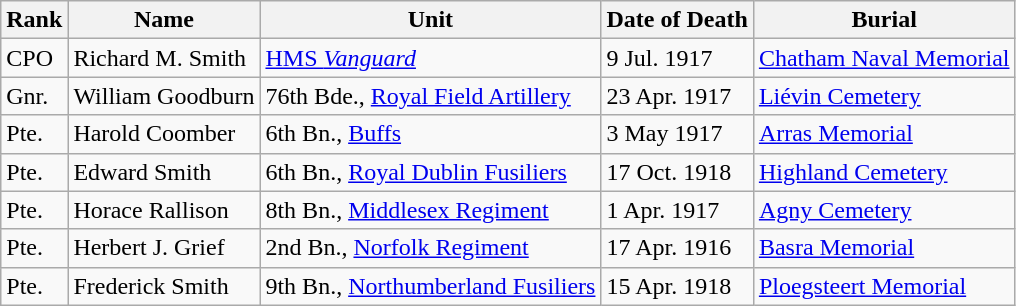<table class="wikitable">
<tr>
<th>Rank</th>
<th>Name</th>
<th>Unit</th>
<th>Date of Death</th>
<th>Burial</th>
</tr>
<tr>
<td>CPO</td>
<td>Richard M. Smith</td>
<td><a href='#'>HMS <em>Vanguard</em></a></td>
<td>9 Jul. 1917</td>
<td><a href='#'>Chatham Naval Memorial</a></td>
</tr>
<tr>
<td>Gnr.</td>
<td>William Goodburn</td>
<td>76th Bde., <a href='#'>Royal Field Artillery</a></td>
<td>23 Apr. 1917</td>
<td><a href='#'>Liévin Cemetery</a></td>
</tr>
<tr>
<td>Pte.</td>
<td>Harold Coomber</td>
<td>6th Bn., <a href='#'>Buffs</a></td>
<td>3 May 1917</td>
<td><a href='#'>Arras Memorial</a></td>
</tr>
<tr>
<td>Pte.</td>
<td>Edward Smith</td>
<td>6th Bn., <a href='#'>Royal Dublin Fusiliers</a></td>
<td>17 Oct. 1918</td>
<td><a href='#'>Highland Cemetery</a></td>
</tr>
<tr>
<td>Pte.</td>
<td>Horace Rallison</td>
<td>8th Bn., <a href='#'>Middlesex Regiment</a></td>
<td>1 Apr. 1917</td>
<td><a href='#'>Agny Cemetery</a></td>
</tr>
<tr>
<td>Pte.</td>
<td>Herbert J. Grief</td>
<td>2nd Bn., <a href='#'>Norfolk Regiment</a></td>
<td>17 Apr. 1916</td>
<td><a href='#'>Basra Memorial</a></td>
</tr>
<tr>
<td>Pte.</td>
<td>Frederick Smith</td>
<td>9th Bn., <a href='#'>Northumberland Fusiliers</a></td>
<td>15 Apr. 1918</td>
<td><a href='#'>Ploegsteert Memorial</a></td>
</tr>
</table>
